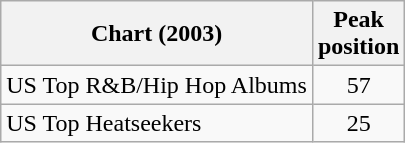<table class="wikitable">
<tr>
<th>Chart (2003)</th>
<th>Peak<br>position</th>
</tr>
<tr>
<td>US Top R&B/Hip Hop Albums</td>
<td align=center>57</td>
</tr>
<tr>
<td>US Top Heatseekers</td>
<td align=center>25</td>
</tr>
</table>
